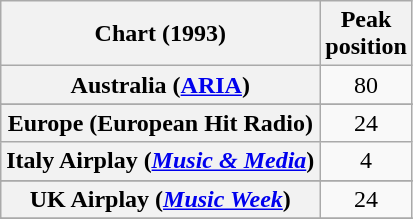<table class="wikitable sortable plainrowheaders" style="text-align:center">
<tr>
<th>Chart (1993)</th>
<th>Peak<br>position</th>
</tr>
<tr>
<th scope="row">Australia (<a href='#'>ARIA</a>)</th>
<td>80</td>
</tr>
<tr>
</tr>
<tr>
<th scope="row">Europe (European Hit Radio)</th>
<td>24</td>
</tr>
<tr>
<th scope="row">Italy Airplay (<em><a href='#'>Music & Media</a></em>)</th>
<td>4</td>
</tr>
<tr>
</tr>
<tr>
</tr>
<tr>
<th scope="row">UK Airplay (<em><a href='#'>Music Week</a></em>)</th>
<td>24</td>
</tr>
<tr>
</tr>
<tr>
</tr>
<tr>
</tr>
</table>
